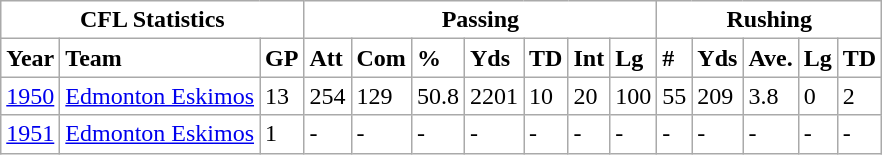<table class="wikitable" border=0 style="background: #FFFFFF;">
<tr>
<td colspan=3 align="center"><strong>CFL Statistics</strong></td>
<td colspan=7 align="center"><strong>Passing</strong></td>
<td colspan=5 align="center"><strong>Rushing</strong></td>
</tr>
<tr>
<td><strong>Year</strong></td>
<td><strong>Team</strong></td>
<td><strong>GP</strong></td>
<td><strong>Att</strong></td>
<td><strong>Com</strong></td>
<td><strong>%</strong></td>
<td><strong>Yds</strong></td>
<td><strong>TD</strong></td>
<td><strong>Int</strong></td>
<td><strong>Lg</strong></td>
<td><strong>#</strong></td>
<td><strong>Yds</strong></td>
<td><strong>Ave.</strong></td>
<td><strong>Lg</strong></td>
<td><strong>TD</strong></td>
</tr>
<tr>
<td><a href='#'>1950</a></td>
<td><a href='#'>Edmonton Eskimos</a></td>
<td>13</td>
<td>254</td>
<td>129</td>
<td>50.8</td>
<td>2201</td>
<td>10</td>
<td>20</td>
<td>100</td>
<td>55</td>
<td>209</td>
<td>3.8</td>
<td>0</td>
<td>2</td>
</tr>
<tr>
<td><a href='#'>1951</a></td>
<td><a href='#'>Edmonton Eskimos</a></td>
<td>1</td>
<td>-</td>
<td>-</td>
<td>-</td>
<td>-</td>
<td>-</td>
<td>-</td>
<td>-</td>
<td>-</td>
<td>-</td>
<td>-</td>
<td>-</td>
<td>-</td>
</tr>
</table>
